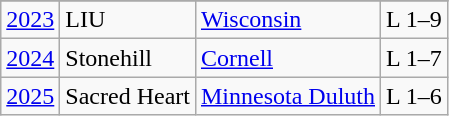<table border=1 class=wikitable>
<tr>
</tr>
<tr>
<td><a href='#'>2023</a></td>
<td>LIU</td>
<td><a href='#'>Wisconsin</a></td>
<td>L 1–9</td>
</tr>
<tr>
<td><a href='#'>2024</a></td>
<td>Stonehill</td>
<td><a href='#'>Cornell</a></td>
<td>L 1–7</td>
</tr>
<tr>
<td><a href='#'>2025</a></td>
<td>Sacred Heart</td>
<td><a href='#'>Minnesota Duluth</a></td>
<td>L 1–6</td>
</tr>
</table>
